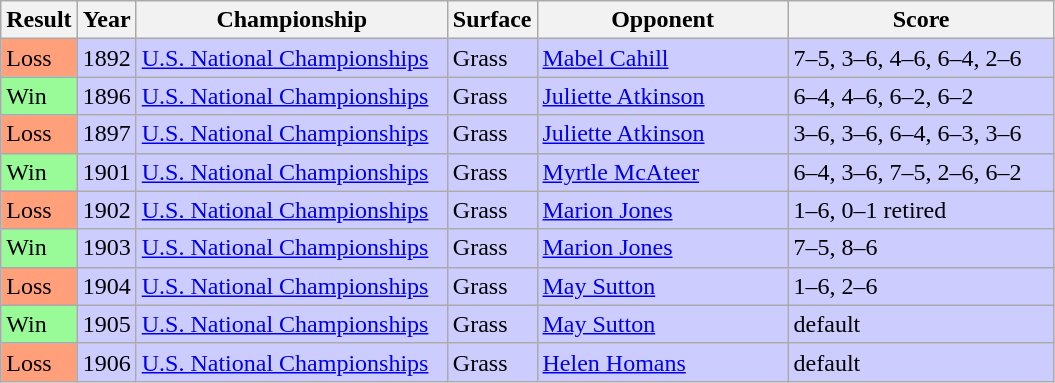<table class="sortable wikitable">
<tr>
<th style="width:40px">Result</th>
<th style="width:30px">Year</th>
<th style="width:200px">Championship</th>
<th style="width:50px">Surface</th>
<th style="width:160px">Opponent</th>
<th style="width:170px" class="unsortable">Score</th>
</tr>
<tr style="background:#ccf;">
<td style="background:#ffa07a;">Loss</td>
<td>1892</td>
<td><a href='#'>U.S. National Championships</a></td>
<td>Grass</td>
<td> <a href='#'>Mabel Cahill</a></td>
<td>7–5, 3–6, 4–6, 6–4, 2–6</td>
</tr>
<tr style="background:#ccf;">
<td style="background:#98fb98;">Win</td>
<td>1896</td>
<td><a href='#'>U.S. National Championships</a></td>
<td>Grass</td>
<td> <a href='#'>Juliette Atkinson</a></td>
<td>6–4, 4–6, 6–2, 6–2</td>
</tr>
<tr style="background:#ccf;">
<td style="background:#ffa07a;">Loss</td>
<td>1897</td>
<td><a href='#'>U.S. National Championships</a></td>
<td>Grass</td>
<td> <a href='#'>Juliette Atkinson</a></td>
<td>3–6, 3–6, 6–4, 6–3, 3–6</td>
</tr>
<tr style="background:#ccf;">
<td style="background:#98fb98;">Win</td>
<td>1901</td>
<td><a href='#'>U.S. National Championships</a></td>
<td>Grass</td>
<td> <a href='#'>Myrtle McAteer</a></td>
<td>6–4, 3–6, 7–5, 2–6, 6–2</td>
</tr>
<tr style="background:#ccf;">
<td style="background:#ffa07a;">Loss</td>
<td>1902</td>
<td><a href='#'>U.S. National Championships</a></td>
<td>Grass</td>
<td> <a href='#'>Marion Jones</a></td>
<td>1–6, 0–1 retired</td>
</tr>
<tr style="background:#ccf;">
<td style="background:#98fb98;">Win</td>
<td>1903</td>
<td><a href='#'>U.S. National Championships</a></td>
<td>Grass</td>
<td> <a href='#'>Marion Jones</a></td>
<td>7–5, 8–6</td>
</tr>
<tr style="background:#ccf;">
<td style="background:#ffa07a;">Loss</td>
<td>1904</td>
<td><a href='#'>U.S. National Championships</a></td>
<td>Grass</td>
<td> <a href='#'>May Sutton</a></td>
<td>1–6, 2–6</td>
</tr>
<tr style="background:#ccf;">
<td style="background:#98fb98;">Win</td>
<td>1905</td>
<td><a href='#'>U.S. National Championships</a></td>
<td>Grass</td>
<td> <a href='#'>May Sutton</a></td>
<td>default</td>
</tr>
<tr style="background:#ccf;">
<td style="background:#ffa07a;">Loss</td>
<td>1906</td>
<td><a href='#'>U.S. National Championships</a></td>
<td>Grass</td>
<td> <a href='#'>Helen Homans</a></td>
<td>default</td>
</tr>
</table>
